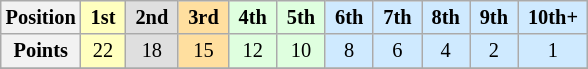<table class="wikitable" style="font-size:85%; text-align:center">
<tr>
<th>Position</th>
<td style="background:#FFFFBF;"> <strong>1st</strong> </td>
<td style="background:#DFDFDF;"> <strong>2nd</strong> </td>
<td style="background:#FFDF9F;"> <strong>3rd</strong> </td>
<td style="background:#DFFFDF;"> <strong>4th</strong> </td>
<td style="background:#DFFFDF;"> <strong>5th</strong> </td>
<td style="background:#CFEAFF;"> <strong>6th</strong> </td>
<td style="background:#CFEAFF;"> <strong>7th</strong> </td>
<td style="background:#CFEAFF;"> <strong>8th</strong> </td>
<td style="background:#CFEAFF;"> <strong>9th</strong> </td>
<td style="background:#CFEAFF;"> <strong>10th+</strong> </td>
</tr>
<tr>
<th>Points</th>
<td style="background:#FFFFBF;">22</td>
<td style="background:#DFDFDF;">18</td>
<td style="background:#FFDF9F;">15</td>
<td style="background:#DFFFDF;">12</td>
<td style="background:#DFFFDF;">10</td>
<td style="background:#CFEAFF;">8</td>
<td style="background:#CFEAFF;">6</td>
<td style="background:#CFEAFF;">4</td>
<td style="background:#CFEAFF;">2</td>
<td style="background:#CFEAFF;">1</td>
</tr>
<tr>
</tr>
</table>
